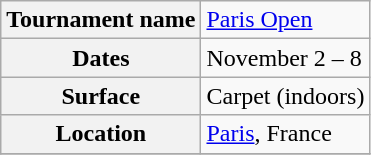<table class="wikitable">
<tr>
<th>Tournament name</th>
<td><a href='#'>Paris Open</a></td>
</tr>
<tr>
<th>Dates</th>
<td>November 2 – 8</td>
</tr>
<tr>
<th>Surface</th>
<td>Carpet (indoors)</td>
</tr>
<tr>
<th>Location</th>
<td><a href='#'>Paris</a>, France</td>
</tr>
<tr>
</tr>
</table>
